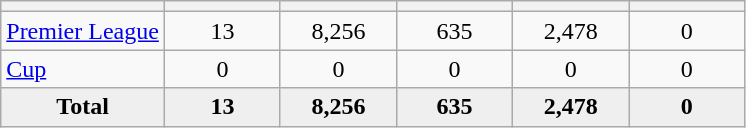<table class="wikitable" style="text-align: center;">
<tr>
<th></th>
<th style="width:70px;"></th>
<th style="width:70px;"></th>
<th style="width:70px;"></th>
<th style="width:70px;"></th>
<th style="width:70px;"></th>
</tr>
<tr>
<td align=left><a href='#'>Premier League</a></td>
<td>13</td>
<td>8,256</td>
<td>635</td>
<td>2,478</td>
<td>0</td>
</tr>
<tr>
<td align=left><a href='#'>Cup</a></td>
<td>0</td>
<td>0</td>
<td>0</td>
<td>0</td>
<td>0</td>
</tr>
<tr bgcolor="#EFEFEF">
<td><strong>Total</strong></td>
<td><strong>13</strong></td>
<td><strong>8,256</strong></td>
<td><strong>635</strong></td>
<td><strong>2,478</strong></td>
<td><strong>0</strong></td>
</tr>
</table>
